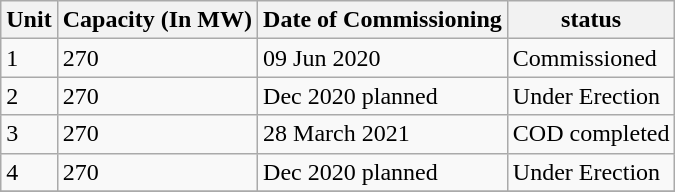<table class="wikitable">
<tr>
<th>Unit</th>
<th>Capacity (In MW)</th>
<th>Date of Commissioning</th>
<th>status</th>
</tr>
<tr>
<td>1</td>
<td>270</td>
<td>09 Jun 2020</td>
<td>Commissioned</td>
</tr>
<tr>
<td>2</td>
<td>270</td>
<td>Dec 2020 planned</td>
<td>Under Erection</td>
</tr>
<tr>
<td>3</td>
<td>270</td>
<td>28 March 2021</td>
<td>COD completed</td>
</tr>
<tr>
<td>4</td>
<td>270</td>
<td>Dec 2020 planned</td>
<td>Under Erection</td>
</tr>
<tr>
</tr>
</table>
